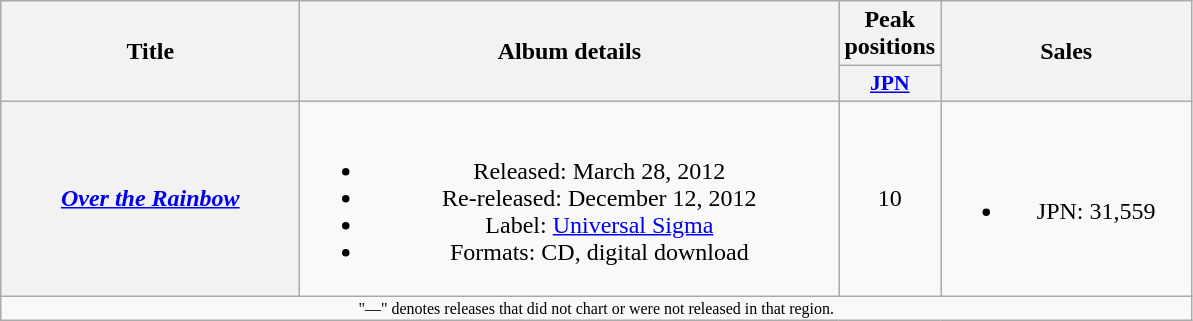<table class="wikitable plainrowheaders" style="text-align:center;">
<tr>
<th scope="col" rowspan="2" style="width:12em;">Title</th>
<th scope="col" rowspan="2" style="width:22em;">Album details</th>
<th scope="col" colspan="1">Peak positions</th>
<th scope="col" rowspan="2" style="width:10em">Sales</th>
</tr>
<tr>
<th scope="col" style="width:3.5em;font-size:90%;"><a href='#'>JPN</a><br></th>
</tr>
<tr>
<th scope="row"><em><a href='#'>Over the Rainbow</a></em></th>
<td><br><ul><li>Released: March 28, 2012 </li><li>Re-released: December 12, 2012 </li><li>Label: <a href='#'>Universal Sigma</a></li><li>Formats: CD, digital download</li></ul></td>
<td>10</td>
<td><br><ul><li>JPN: 31,559</li></ul></td>
</tr>
<tr>
<td colspan="5" style="font-size:8pt">"—" denotes releases that did not chart or were not released in that region.</td>
</tr>
</table>
